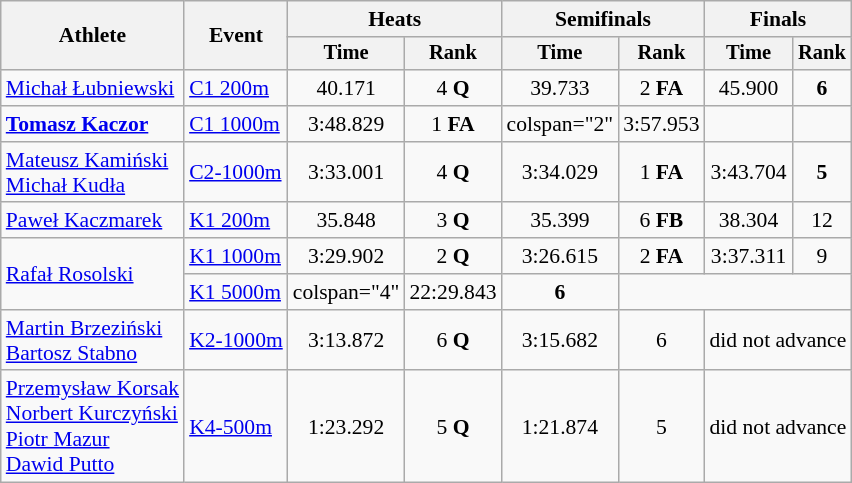<table class="wikitable" style="font-size:90%">
<tr>
<th rowspan="2">Athlete</th>
<th rowspan="2">Event</th>
<th colspan=2>Heats</th>
<th colspan=2>Semifinals</th>
<th colspan=2>Finals</th>
</tr>
<tr style="font-size:95%">
<th>Time</th>
<th>Rank</th>
<th>Time</th>
<th>Rank</th>
<th>Time</th>
<th>Rank</th>
</tr>
<tr align=center>
<td align=left><a href='#'>Michał Łubniewski</a></td>
<td align=left><a href='#'>C1 200m</a></td>
<td>40.171</td>
<td>4 <strong>Q</strong></td>
<td>39.733</td>
<td>2 <strong>FA</strong></td>
<td>45.900</td>
<td><strong>6</strong></td>
</tr>
<tr align=center>
<td align=left><strong><a href='#'>Tomasz Kaczor</a></strong></td>
<td align=left><a href='#'>C1 1000m</a></td>
<td>3:48.829</td>
<td>1 <strong>FA</strong></td>
<td>colspan="2" </td>
<td>3:57.953</td>
<td></td>
</tr>
<tr align=center>
<td align=left><a href='#'>Mateusz Kamiński</a><br><a href='#'>Michał Kudła</a></td>
<td align=left><a href='#'>C2-1000m</a></td>
<td>3:33.001</td>
<td>4 <strong>Q</strong></td>
<td>3:34.029</td>
<td>1 <strong>FA</strong></td>
<td>3:43.704</td>
<td><strong>5</strong></td>
</tr>
<tr align=center>
<td align=left><a href='#'>Paweł Kaczmarek</a></td>
<td align=left><a href='#'>K1 200m</a></td>
<td>35.848</td>
<td>3 <strong>Q</strong></td>
<td>35.399</td>
<td>6 <strong>FB</strong></td>
<td>38.304</td>
<td>12</td>
</tr>
<tr align=center>
<td align=left rowspan=2><a href='#'>Rafał Rosolski</a></td>
<td align=left><a href='#'>K1 1000m</a></td>
<td>3:29.902</td>
<td>2 <strong>Q</strong></td>
<td>3:26.615</td>
<td>2 <strong>FA</strong></td>
<td>3:37.311</td>
<td>9</td>
</tr>
<tr align=center>
<td align=left><a href='#'>K1 5000m</a></td>
<td>colspan="4" </td>
<td>22:29.843</td>
<td><strong>6</strong></td>
</tr>
<tr align=center>
<td align=left><a href='#'>Martin Brzeziński</a><br><a href='#'>Bartosz Stabno</a></td>
<td align=left><a href='#'>K2-1000m</a></td>
<td>3:13.872</td>
<td>6 <strong>Q</strong></td>
<td>3:15.682</td>
<td>6</td>
<td colspan="2">did not advance</td>
</tr>
<tr align=center>
<td align=left><a href='#'>Przemysław Korsak</a><br><a href='#'>Norbert Kurczyński</a><br> <a href='#'>Piotr Mazur</a><br><a href='#'>Dawid Putto</a></td>
<td align=left><a href='#'>K4-500m</a></td>
<td>1:23.292</td>
<td>5 <strong>Q</strong></td>
<td>1:21.874</td>
<td>5</td>
<td colspan="2">did not advance</td>
</tr>
</table>
